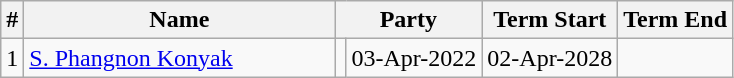<table class="wikitable sortable">
<tr>
<th>#</th>
<th style="width:200px">Name</th>
<th colspan="2">Party</th>
<th>Term Start</th>
<th>Term End</th>
</tr>
<tr>
<td>1</td>
<td><a href='#'>S. Phangnon Konyak</a></td>
<td></td>
<td>03-Apr-2022</td>
<td>02-Apr-2028</td>
</tr>
</table>
